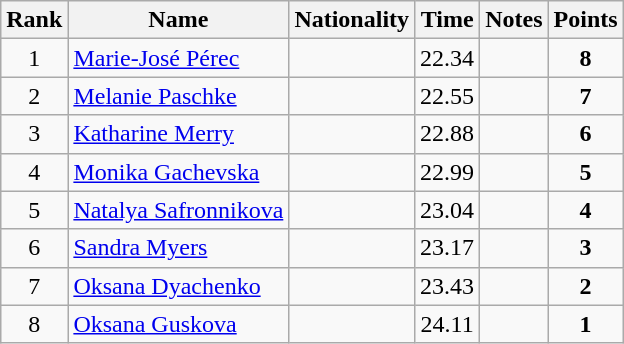<table class="wikitable sortable" style="text-align:center">
<tr>
<th>Rank</th>
<th>Name</th>
<th>Nationality</th>
<th>Time</th>
<th>Notes</th>
<th>Points</th>
</tr>
<tr>
<td>1</td>
<td align=left><a href='#'>Marie-José Pérec</a></td>
<td align=left></td>
<td>22.34</td>
<td></td>
<td><strong>8</strong></td>
</tr>
<tr>
<td>2</td>
<td align=left><a href='#'>Melanie Paschke</a></td>
<td align=left></td>
<td>22.55</td>
<td></td>
<td><strong>7</strong></td>
</tr>
<tr>
<td>3</td>
<td align=left><a href='#'>Katharine Merry</a></td>
<td align=left></td>
<td>22.88</td>
<td></td>
<td><strong>6</strong></td>
</tr>
<tr>
<td>4</td>
<td align=left><a href='#'>Monika Gachevska</a></td>
<td align=left></td>
<td>22.99</td>
<td></td>
<td><strong>5</strong></td>
</tr>
<tr>
<td>5</td>
<td align=left><a href='#'>Natalya Safronnikova</a></td>
<td align=left></td>
<td>23.04</td>
<td></td>
<td><strong>4</strong></td>
</tr>
<tr>
<td>6</td>
<td align=left><a href='#'>Sandra Myers</a></td>
<td align=left></td>
<td>23.17</td>
<td></td>
<td><strong>3</strong></td>
</tr>
<tr>
<td>7</td>
<td align=left><a href='#'>Oksana Dyachenko</a></td>
<td align=left></td>
<td>23.43</td>
<td></td>
<td><strong>2</strong></td>
</tr>
<tr>
<td>8</td>
<td align=left><a href='#'>Oksana Guskova</a></td>
<td align=left></td>
<td>24.11</td>
<td></td>
<td><strong>1</strong></td>
</tr>
</table>
